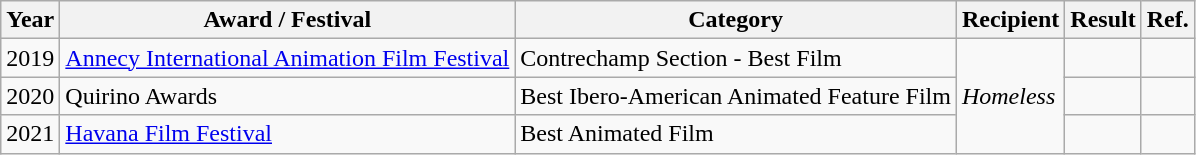<table class="wikitable">
<tr>
<th>Year</th>
<th>Award / Festival</th>
<th>Category</th>
<th>Recipient</th>
<th>Result</th>
<th>Ref.</th>
</tr>
<tr>
<td>2019</td>
<td><a href='#'>Annecy International Animation Film Festival</a></td>
<td>Contrechamp Section - Best Film</td>
<td rowspan="3"><em>Homeless</em></td>
<td></td>
<td></td>
</tr>
<tr>
<td>2020</td>
<td>Quirino Awards</td>
<td>Best Ibero-American Animated Feature Film</td>
<td></td>
<td></td>
</tr>
<tr>
<td>2021</td>
<td><a href='#'>Havana Film Festival</a></td>
<td>Best Animated Film</td>
<td></td>
<td></td>
</tr>
</table>
